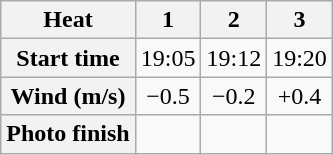<table class="wikitable" style="text-align:center">
<tr>
<th>Heat</th>
<th>1</th>
<th>2</th>
<th>3</th>
</tr>
<tr>
<th>Start time</th>
<td>19:05</td>
<td>19:12</td>
<td>19:20</td>
</tr>
<tr>
<th>Wind (m/s)</th>
<td>−0.5</td>
<td>−0.2</td>
<td>+0.4</td>
</tr>
<tr>
<th>Photo finish</th>
<td></td>
<td></td>
<td></td>
</tr>
</table>
